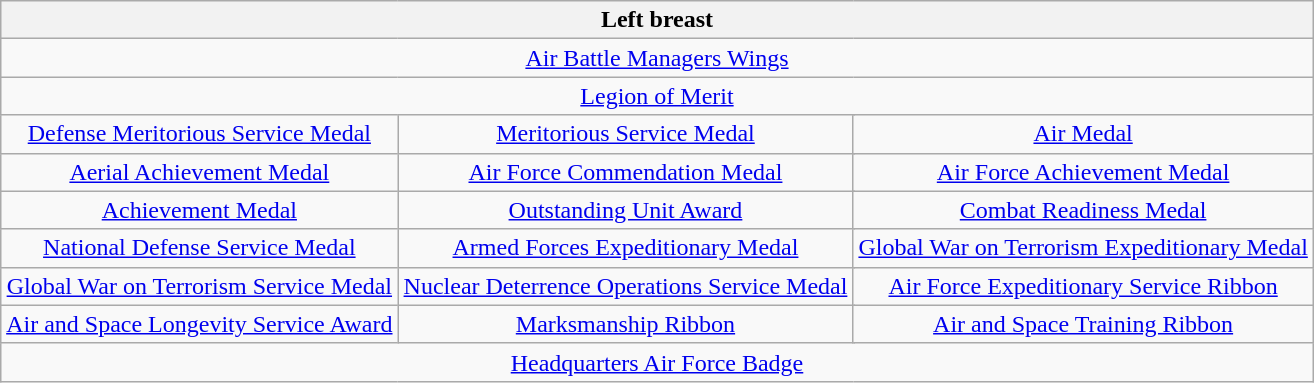<table class="wikitable" style="margin:1em auto; text-align:center;">
<tr>
<th colspan="9" align="center">Left breast</th>
</tr>
<tr>
<td colspan="9"><a href='#'>Air Battle Managers Wings</a> <br></td>
</tr>
<tr>
<td colspan="9"><a href='#'>Legion of Merit</a></td>
</tr>
<tr>
<td colspan="3"><a href='#'>Defense Meritorious Service Medal</a></td>
<td colspan="3"><a href='#'>Meritorious Service Medal</a><br></td>
<td colspan="2"><a href='#'>Air Medal</a></td>
</tr>
<tr>
<td colspan="3"><a href='#'>Aerial Achievement Medal</a> <br></td>
<td colspan="2"><a href='#'>Air Force Commendation Medal</a></td>
<td colspan="3"><a href='#'>Air Force Achievement Medal</a></td>
</tr>
<tr>
<td colspan="3"><a href='#'>Achievement Medal</a></td>
<td colspan="3"><a href='#'>Outstanding Unit Award</a> <br></td>
<td colspan="2"><a href='#'>Combat Readiness Medal</a> <br></td>
</tr>
<tr>
<td colspan="3"><a href='#'>National Defense Service Medal</a></td>
<td colspan="3"><a href='#'>Armed Forces Expeditionary Medal</a></td>
<td colspan="2"><a href='#'>Global War on Terrorism Expeditionary Medal</a></td>
</tr>
<tr>
<td colspan="3"><a href='#'>Global War on Terrorism Service Medal</a></td>
<td colspan="3"><a href='#'>Nuclear Deterrence Operations Service Medal</a> <br></td>
<td colspan="2"><a href='#'>Air Force Expeditionary Service Ribbon</a></td>
</tr>
<tr>
<td colspan="3"><a href='#'>Air and Space Longevity Service Award</a> <br></td>
<td colspan="3"><a href='#'>Marksmanship Ribbon</a></td>
<td colspan="3"><a href='#'>Air and Space Training Ribbon</a></td>
</tr>
<tr>
<td colspan="9"><a href='#'>Headquarters Air Force Badge</a></td>
</tr>
</table>
